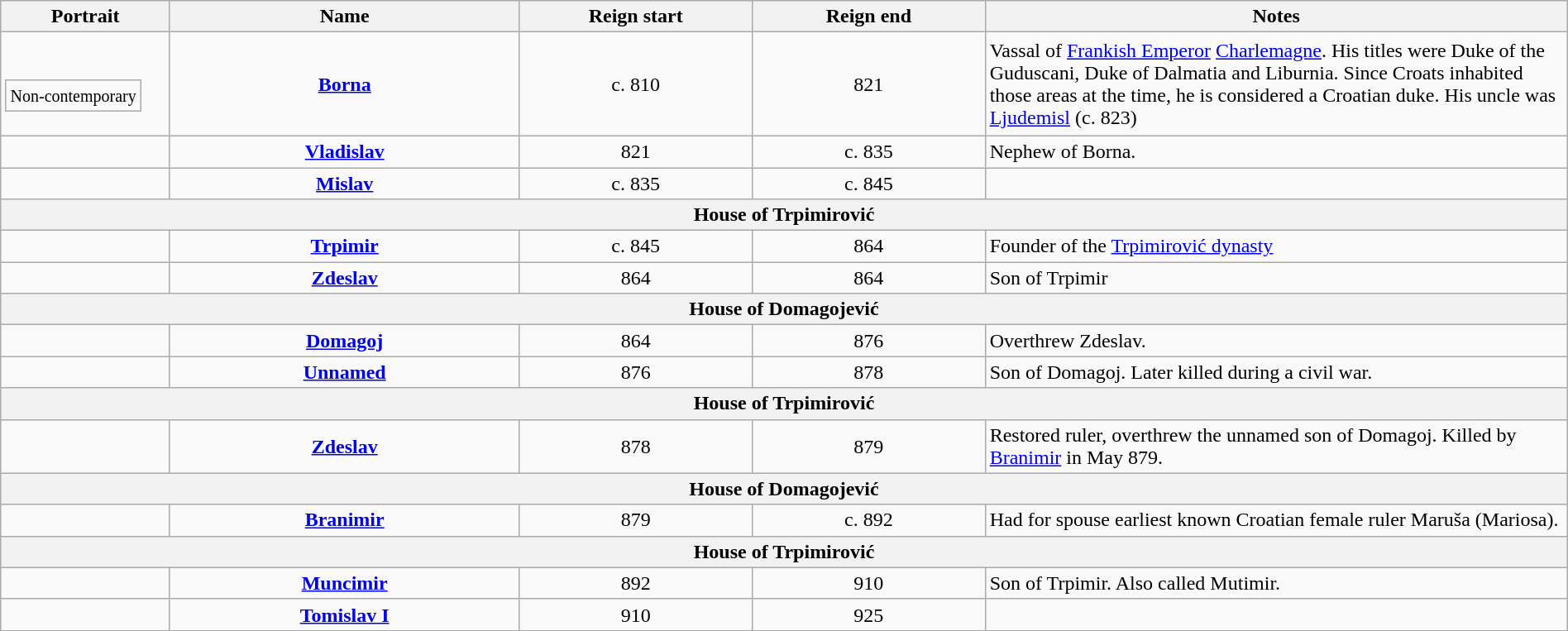<table class="wikitable" style="text-align:center" width=100%>
<tr>
<th width=5%>Portrait</th>
<th width=15%>Name</th>
<th width=10%>Reign start</th>
<th width=10%>Reign end</th>
<th width=25%>Notes</th>
</tr>
<tr>
<td><br><table class="wikitable">
<tr>
<td><small>Non-contemporary</small></td>
</tr>
</table>
</td>
<td><strong><a href='#'>Borna</a></strong></td>
<td>c. 810</td>
<td>821</td>
<td align="left">Vassal of <a href='#'>Frankish Emperor</a> <a href='#'>Charlemagne</a>. His titles were Duke of the Guduscani, Duke of Dalmatia and Liburnia. Since Croats inhabited those areas at the time, he is considered a Croatian duke. His uncle was <a href='#'>Ljudemisl</a> (c. 823)</td>
</tr>
<tr>
<td></td>
<td><strong><a href='#'>Vladislav</a></strong></td>
<td>821</td>
<td>c. 835</td>
<td align="left">Nephew of Borna.</td>
</tr>
<tr>
<td></td>
<td><strong><a href='#'>Mislav</a></strong></td>
<td>c. 835</td>
<td>c. 845</td>
<td></td>
</tr>
<tr>
<th colspan="5">House of Trpimirović</th>
</tr>
<tr>
<td></td>
<td><strong><a href='#'>Trpimir</a></strong></td>
<td>c. 845</td>
<td>864</td>
<td align="left">Founder of the <a href='#'>Trpimirović dynasty</a></td>
</tr>
<tr>
<td></td>
<td><strong><a href='#'>Zdeslav</a></strong></td>
<td>864</td>
<td>864</td>
<td align="left">Son of Trpimir</td>
</tr>
<tr>
<th colspan="5">House of Domagojević</th>
</tr>
<tr>
<td></td>
<td><strong><a href='#'>Domagoj</a></strong></td>
<td>864</td>
<td>876</td>
<td align="left">Overthrew Zdeslav.</td>
</tr>
<tr>
<td></td>
<td><strong><a href='#'>Unnamed</a></strong></td>
<td>876</td>
<td>878</td>
<td align="left">Son of Domagoj. Later killed during a civil war.</td>
</tr>
<tr>
<th colspan="5">House of Trpimirović</th>
</tr>
<tr>
<td></td>
<td><strong><a href='#'>Zdeslav</a></strong></td>
<td>878</td>
<td>879</td>
<td align="left">Restored ruler, overthrew the unnamed son of Domagoj. Killed by <a href='#'>Branimir</a> in May 879.</td>
</tr>
<tr>
<th colspan="5">House of Domagojević</th>
</tr>
<tr>
<td></td>
<td><strong><a href='#'>Branimir</a></strong></td>
<td>879</td>
<td>c. 892</td>
<td align="left">Had for spouse earliest known Croatian female ruler Maruša (Mariosa).</td>
</tr>
<tr>
<th colspan="5">House of Trpimirović</th>
</tr>
<tr>
<td></td>
<td><strong><a href='#'>Muncimir</a></strong></td>
<td>892</td>
<td>910</td>
<td align="left">Son of Trpimir. Also called Mutimir.</td>
</tr>
<tr>
<td></td>
<td><strong><a href='#'>Tomislav I</a></strong></td>
<td>910</td>
<td>925</td>
<td></td>
</tr>
<tr>
</tr>
</table>
